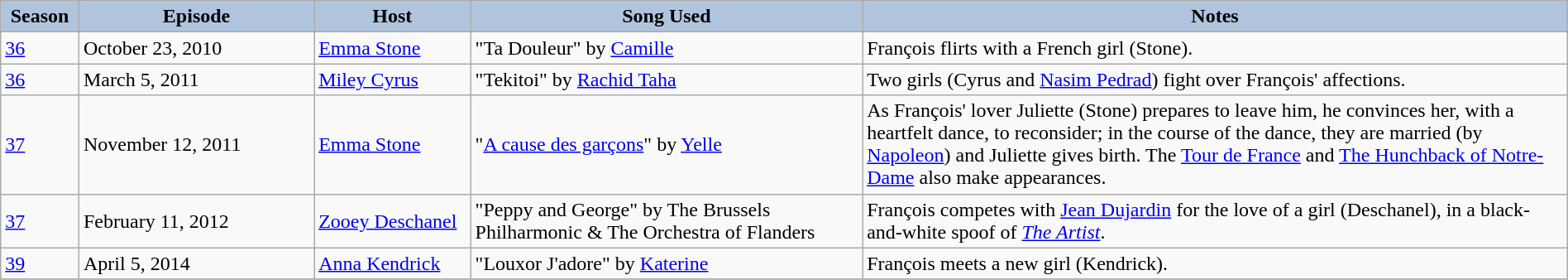<table class="wikitable" style="width:100%;">
<tr>
<th style="background:#B0C4DE;" width="5%">Season</th>
<th style="background:#B0C4DE;" width="15%">Episode</th>
<th style="background:#B0C4DE;" width="10%">Host</th>
<th style="background:#B0C4DE;" width="25%">Song Used</th>
<th style="background:#B0C4DE;" width="45%">Notes</th>
</tr>
<tr>
<td><a href='#'>36</a></td>
<td>October 23, 2010</td>
<td><a href='#'>Emma Stone</a></td>
<td>"Ta Douleur" by <a href='#'>Camille</a></td>
<td>François flirts with a French girl (Stone).</td>
</tr>
<tr>
<td><a href='#'>36</a></td>
<td>March 5, 2011</td>
<td><a href='#'>Miley Cyrus</a></td>
<td>"Tekitoi" by <a href='#'>Rachid Taha</a></td>
<td>Two girls (Cyrus and <a href='#'>Nasim Pedrad</a>) fight over François' affections.</td>
</tr>
<tr>
<td><a href='#'>37</a></td>
<td>November 12, 2011</td>
<td><a href='#'>Emma Stone</a></td>
<td>"<a href='#'>A cause des garçons</a>" by <a href='#'>Yelle</a></td>
<td>As François' lover Juliette (Stone) prepares to leave him, he convinces her, with a heartfelt dance, to reconsider; in the course of the dance, they are married (by <a href='#'>Napoleon</a>) and Juliette gives birth. The <a href='#'>Tour de France</a> and <a href='#'>The Hunchback of Notre-Dame</a> also make appearances.</td>
</tr>
<tr>
<td><a href='#'>37</a></td>
<td>February 11, 2012</td>
<td><a href='#'>Zooey Deschanel</a></td>
<td>"Peppy and George" by The Brussels Philharmonic & The Orchestra of Flanders</td>
<td>François competes with <a href='#'>Jean Dujardin</a> for the love of a girl (Deschanel), in a black-and-white spoof of <em><a href='#'>The Artist</a></em>.</td>
</tr>
<tr>
<td><a href='#'>39</a></td>
<td>April 5, 2014</td>
<td><a href='#'>Anna Kendrick</a></td>
<td>"Louxor J'adore" by <a href='#'>Katerine</a></td>
<td>François meets a new girl (Kendrick).</td>
</tr>
<tr>
</tr>
</table>
